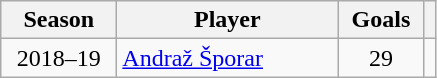<table class="wikitable">
<tr>
<th style="width:70px;">Season</th>
<th style="width:140px;">Player</th>
<th style="width:50px;">Goals</th>
<th></th>
</tr>
<tr>
<td style="text-align:center;">2018–19</td>
<td> <a href='#'>Andraž Šporar</a></td>
<td style="text-align:center;">29</td>
<td></td>
</tr>
</table>
